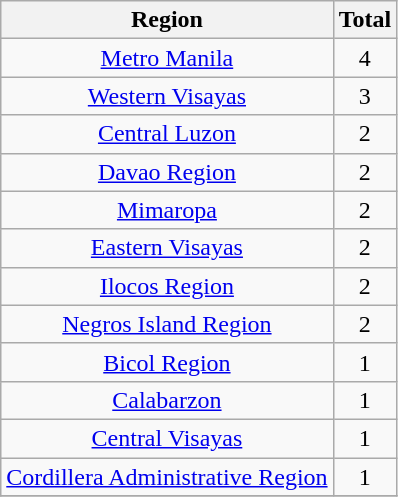<table class="wikitable" style="text-align:center">
<tr>
<th>Region</th>
<th>Total</th>
</tr>
<tr>
<td><a href='#'>Metro Manila</a></td>
<td>4</td>
</tr>
<tr>
<td><a href='#'>Western Visayas</a></td>
<td>3</td>
</tr>
<tr>
<td><a href='#'>Central Luzon</a></td>
<td>2</td>
</tr>
<tr>
<td><a href='#'>Davao Region</a></td>
<td>2</td>
</tr>
<tr>
<td><a href='#'>Mimaropa</a></td>
<td>2</td>
</tr>
<tr>
<td><a href='#'>Eastern Visayas</a></td>
<td>2</td>
</tr>
<tr>
<td><a href='#'>Ilocos Region</a></td>
<td>2</td>
</tr>
<tr>
<td><a href='#'>Negros Island Region</a></td>
<td>2</td>
</tr>
<tr>
<td><a href='#'>Bicol Region</a></td>
<td>1</td>
</tr>
<tr>
<td><a href='#'>Calabarzon</a></td>
<td>1</td>
</tr>
<tr>
<td><a href='#'>Central Visayas</a></td>
<td>1</td>
</tr>
<tr>
<td><a href='#'>Cordillera Administrative Region</a></td>
<td>1</td>
</tr>
<tr>
</tr>
</table>
